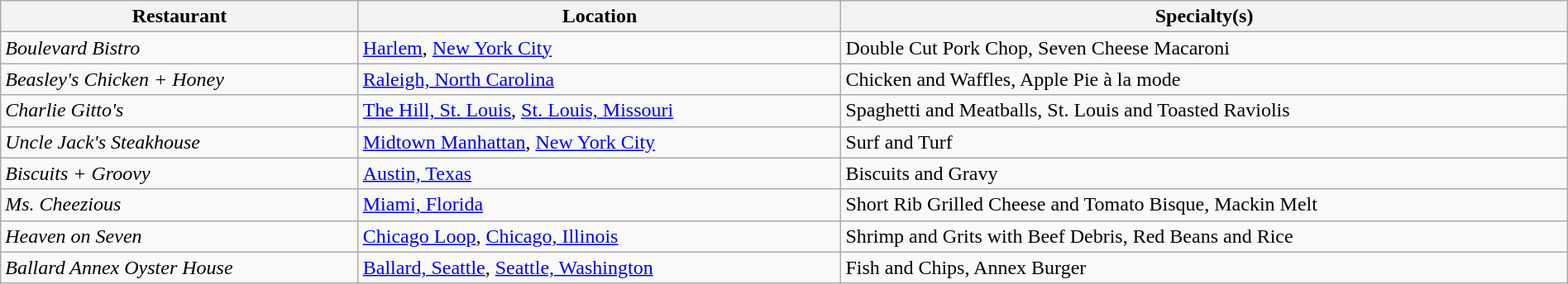<table class="wikitable" style="width:100%;">
<tr>
<th>Restaurant</th>
<th>Location</th>
<th>Specialty(s)</th>
</tr>
<tr>
<td><em>Boulevard Bistro</em></td>
<td><a href='#'>Harlem</a>, <a href='#'>New York City</a></td>
<td>Double Cut Pork Chop, Seven Cheese Macaroni</td>
</tr>
<tr>
<td><em>Beasley's Chicken + Honey</em></td>
<td><a href='#'>Raleigh, North Carolina</a></td>
<td>Chicken and Waffles, Apple Pie à la mode</td>
</tr>
<tr>
<td><em>Charlie Gitto's</em></td>
<td><a href='#'>The Hill, St. Louis</a>, <a href='#'>St. Louis, Missouri</a></td>
<td>Spaghetti and Meatballs, St. Louis and Toasted Raviolis</td>
</tr>
<tr>
<td><em>Uncle Jack's Steakhouse</em></td>
<td><a href='#'>Midtown Manhattan</a>, <a href='#'>New York City</a></td>
<td>Surf and Turf</td>
</tr>
<tr>
<td><em>Biscuits + Groovy</em></td>
<td><a href='#'>Austin, Texas</a></td>
<td>Biscuits and Gravy</td>
</tr>
<tr>
<td><em>Ms. Cheezious</em></td>
<td><a href='#'>Miami, Florida</a></td>
<td>Short Rib Grilled Cheese and Tomato Bisque, Mackin Melt</td>
</tr>
<tr>
<td><em>Heaven on Seven</em></td>
<td><a href='#'>Chicago Loop</a>, <a href='#'>Chicago, Illinois</a></td>
<td>Shrimp and Grits with Beef Debris, Red Beans and Rice</td>
</tr>
<tr>
<td><em>Ballard Annex Oyster House</em></td>
<td><a href='#'>Ballard, Seattle</a>, <a href='#'>Seattle, Washington</a></td>
<td>Fish and Chips, Annex Burger</td>
</tr>
</table>
